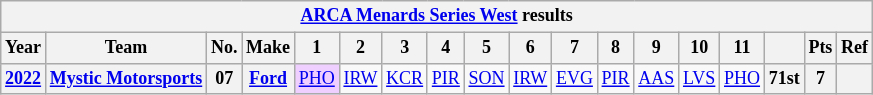<table class="wikitable" style="text-align:center; font-size:75%">
<tr>
<th colspan=18><a href='#'>ARCA Menards Series West</a> results</th>
</tr>
<tr>
<th>Year</th>
<th>Team</th>
<th>No.</th>
<th>Make</th>
<th>1</th>
<th>2</th>
<th>3</th>
<th>4</th>
<th>5</th>
<th>6</th>
<th>7</th>
<th>8</th>
<th>9</th>
<th>10</th>
<th>11</th>
<th></th>
<th>Pts</th>
<th>Ref</th>
</tr>
<tr>
<th><a href='#'>2022</a></th>
<th><a href='#'>Mystic Motorsports</a></th>
<th>07</th>
<th><a href='#'>Ford</a></th>
<td style="background:#EFCFFF;"><a href='#'>PHO</a><br></td>
<td><a href='#'>IRW</a></td>
<td><a href='#'>KCR</a></td>
<td><a href='#'>PIR</a></td>
<td><a href='#'>SON</a></td>
<td><a href='#'>IRW</a></td>
<td><a href='#'>EVG</a></td>
<td><a href='#'>PIR</a></td>
<td><a href='#'>AAS</a></td>
<td><a href='#'>LVS</a></td>
<td><a href='#'>PHO</a></td>
<th>71st</th>
<th>7</th>
<th></th>
</tr>
</table>
